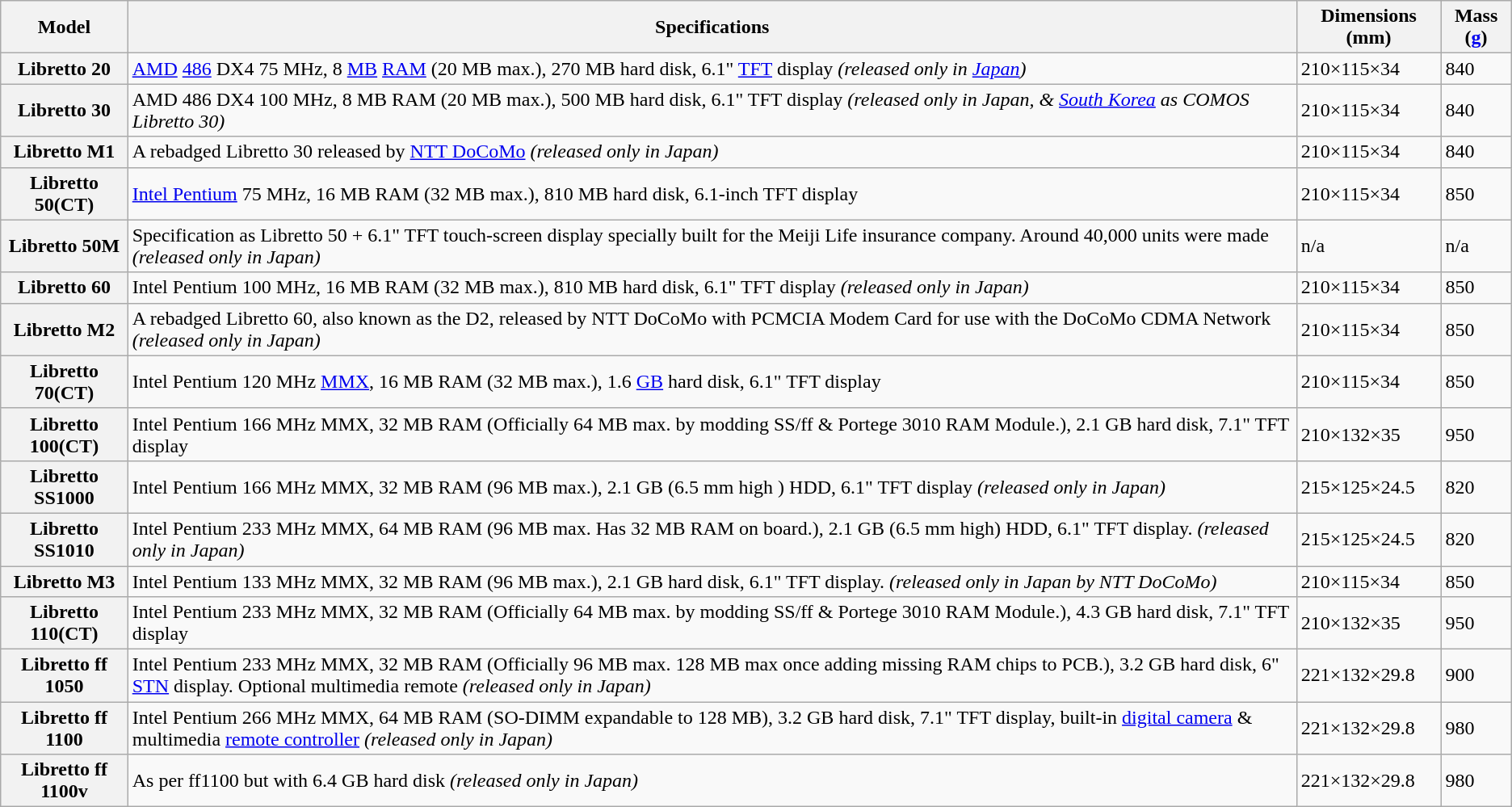<table class="wikitable" style="clear: both;">
<tr>
<th>Model</th>
<th>Specifications</th>
<th>Dimensions (mm)</th>
<th>Mass (<a href='#'>g</a>)</th>
</tr>
<tr>
<th>Libretto 20</th>
<td><a href='#'>AMD</a> <a href='#'>486</a> DX4 75 MHz, 8 <a href='#'>MB</a> <a href='#'>RAM</a> (20 MB max.), 270 MB hard disk, 6.1" <a href='#'>TFT</a> display <em>(released only in <a href='#'>Japan</a>)</em></td>
<td>210×115×34</td>
<td>840</td>
</tr>
<tr>
<th>Libretto 30</th>
<td>AMD 486 DX4 100 MHz, 8 MB RAM (20 MB max.), 500 MB hard disk, 6.1" TFT display <em>(released only in Japan, & <a href='#'>South Korea</a> as COMOS Libretto 30)</em></td>
<td>210×115×34</td>
<td>840</td>
</tr>
<tr>
<th>Libretto M1</th>
<td>A rebadged Libretto 30 released by <a href='#'>NTT DoCoMo</a> <em>(released only in Japan)</em></td>
<td>210×115×34</td>
<td>840</td>
</tr>
<tr>
<th>Libretto 50(CT)</th>
<td><a href='#'>Intel Pentium</a> 75 MHz, 16 MB RAM (32 MB max.), 810 MB hard disk, 6.1-inch TFT display</td>
<td>210×115×34</td>
<td>850</td>
</tr>
<tr>
<th>Libretto 50M</th>
<td>Specification as Libretto 50 + 6.1" TFT touch-screen display specially built for the Meiji Life insurance company. Around 40,000 units were made <em>(released only in Japan)</em></td>
<td>n/a</td>
<td>n/a</td>
</tr>
<tr>
<th>Libretto 60</th>
<td>Intel Pentium 100 MHz, 16 MB RAM (32 MB max.), 810 MB hard disk, 6.1" TFT display <em>(released only in Japan)</em></td>
<td>210×115×34</td>
<td>850</td>
</tr>
<tr>
<th>Libretto M2</th>
<td>A rebadged Libretto 60, also known as the D2, released by NTT DoCoMo with PCMCIA Modem Card for use with the DoCoMo CDMA Network <em>(released only in Japan)</em></td>
<td>210×115×34</td>
<td>850</td>
</tr>
<tr>
<th>Libretto 70(CT)</th>
<td>Intel Pentium 120 MHz <a href='#'>MMX</a>, 16 MB RAM (32 MB max.), 1.6 <a href='#'>GB</a> hard disk, 6.1" TFT display</td>
<td>210×115×34</td>
<td>850</td>
</tr>
<tr>
<th>Libretto 100(CT)</th>
<td>Intel Pentium 166 MHz MMX, 32 MB RAM (Officially 64 MB max.  by modding SS/ff & Portege 3010 RAM Module.), 2.1 GB hard disk, 7.1" TFT display</td>
<td>210×132×35</td>
<td>950</td>
</tr>
<tr>
<th>Libretto SS1000</th>
<td>Intel Pentium 166 MHz MMX, 32 MB RAM (96 MB max.), 2.1 GB (6.5 mm high ) HDD, 6.1" TFT display <em>(released only in Japan)</em></td>
<td>215×125×24.5</td>
<td>820</td>
</tr>
<tr>
<th>Libretto SS1010</th>
<td>Intel Pentium 233 MHz MMX, 64 MB RAM (96 MB max. Has 32 MB RAM on board.), 2.1 GB (6.5 mm high) HDD, 6.1" TFT display. <em>(released only in Japan)</em></td>
<td>215×125×24.5</td>
<td>820</td>
</tr>
<tr>
<th>Libretto M3</th>
<td>Intel Pentium 133 MHz MMX, 32 MB RAM (96 MB max.), 2.1 GB hard disk, 6.1" TFT display. <em>(released only in Japan by NTT DoCoMo)</em></td>
<td>210×115×34</td>
<td>850</td>
</tr>
<tr>
<th>Libretto 110(CT)</th>
<td>Intel Pentium 233 MHz MMX, 32 MB RAM (Officially 64 MB max.  by modding SS/ff & Portege 3010 RAM Module.), 4.3 GB hard disk, 7.1" TFT display</td>
<td>210×132×35</td>
<td>950</td>
</tr>
<tr>
<th>Libretto ff 1050</th>
<td>Intel Pentium 233 MHz MMX, 32 MB RAM (Officially 96 MB max. 128 MB max once adding missing RAM chips to PCB.), 3.2 GB hard disk, 6" <a href='#'>STN</a> display. Optional multimedia remote <em>(released only in Japan)</em></td>
<td>221×132×29.8</td>
<td>900</td>
</tr>
<tr>
<th>Libretto ff 1100</th>
<td>Intel Pentium 266 MHz MMX, 64 MB RAM (SO-DIMM expandable to 128 MB), 3.2 GB hard disk, 7.1" TFT display, built-in <a href='#'>digital camera</a> & multimedia <a href='#'>remote controller</a> <em>(released only in Japan)</em></td>
<td>221×132×29.8</td>
<td>980</td>
</tr>
<tr>
<th>Libretto ff 1100v</th>
<td>As per ff1100 but with 6.4 GB hard disk <em>(released only in Japan)</em></td>
<td>221×132×29.8</td>
<td>980</td>
</tr>
</table>
